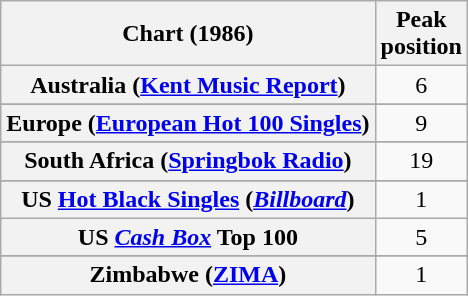<table class="wikitable sortable plainrowheaders" style="text-align:center">
<tr>
<th scope="col">Chart (1986)</th>
<th scope="col">Peak<br>position</th>
</tr>
<tr>
<th scope="row">Australia (<a href='#'>Kent Music Report</a>)</th>
<td>6</td>
</tr>
<tr>
</tr>
<tr>
</tr>
<tr>
<th scope="row">Europe (<a href='#'>European Hot 100 Singles</a>)</th>
<td>9</td>
</tr>
<tr>
</tr>
<tr>
</tr>
<tr>
</tr>
<tr>
</tr>
<tr>
<th scope="row">South Africa (<a href='#'>Springbok Radio</a>)</th>
<td>19</td>
</tr>
<tr>
</tr>
<tr>
</tr>
<tr>
</tr>
<tr>
</tr>
<tr>
</tr>
<tr>
</tr>
<tr>
<th scope="row">US <a href='#'>Hot Black Singles</a> (<em><a href='#'>Billboard</a></em>)</th>
<td style="text-align:center;">1</td>
</tr>
<tr>
<th scope="row">US <em><a href='#'>Cash Box</a></em> Top 100</th>
<td>5</td>
</tr>
<tr>
</tr>
<tr>
<th scope="row">Zimbabwe (<a href='#'>ZIMA</a>)</th>
<td>1</td>
</tr>
</table>
